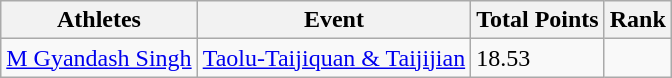<table class="wikitable">
<tr>
<th>Athletes</th>
<th>Event</th>
<th>Total Points</th>
<th>Rank</th>
</tr>
<tr>
<td><a href='#'>M Gyandash Singh</a></td>
<td><a href='#'>Taolu-Taijiquan & Taijijian</a></td>
<td>18.53</td>
<td></td>
</tr>
</table>
